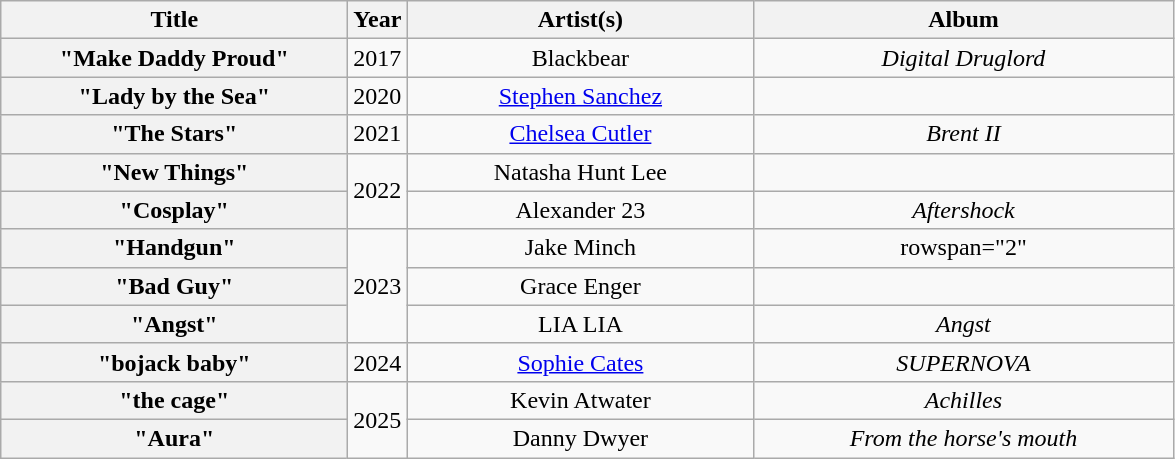<table class="wikitable plainrowheaders" style="text-align:center;">
<tr>
<th scope="col" style="width:14em;">Title</th>
<th scope="col" style="width:1em;">Year</th>
<th scope="col" style="width:14em;">Artist(s)</th>
<th scope="col" style="width:17em;">Album</th>
</tr>
<tr>
<th scope="row">"Make Daddy Proud"</th>
<td>2017</td>
<td>Blackbear</td>
<td><em>Digital Druglord</em></td>
</tr>
<tr>
<th scope="row">"Lady by the Sea"</th>
<td>2020</td>
<td><a href='#'>Stephen Sanchez</a></td>
<td></td>
</tr>
<tr>
<th scope="row">"The Stars"</th>
<td>2021</td>
<td><a href='#'>Chelsea Cutler</a></td>
<td><em>Brent II</em></td>
</tr>
<tr>
<th scope="row">"New Things"</th>
<td rowspan="2">2022</td>
<td>Natasha Hunt Lee</td>
<td></td>
</tr>
<tr>
<th scope="row">"Cosplay"</th>
<td>Alexander 23</td>
<td><em>Aftershock</em></td>
</tr>
<tr>
<th scope="row">"Handgun"</th>
<td rowspan="3">2023</td>
<td>Jake Minch</td>
<td>rowspan="2" </td>
</tr>
<tr>
<th scope="row">"Bad Guy"</th>
<td>Grace Enger</td>
</tr>
<tr>
<th scope="row">"Angst"</th>
<td>LIA LIA</td>
<td><em>Angst</em></td>
</tr>
<tr>
<th scope="row">"bojack baby"</th>
<td>2024</td>
<td><a href='#'>Sophie Cates</a></td>
<td><em>SUPERNOVA</em></td>
</tr>
<tr>
<th scope="row">"the cage"</th>
<td rowspan="2">2025</td>
<td>Kevin Atwater</td>
<td><em>Achilles</em></td>
</tr>
<tr>
<th scope="row">"Aura"</th>
<td>Danny Dwyer</td>
<td><em>From the horse's mouth</em></td>
</tr>
</table>
